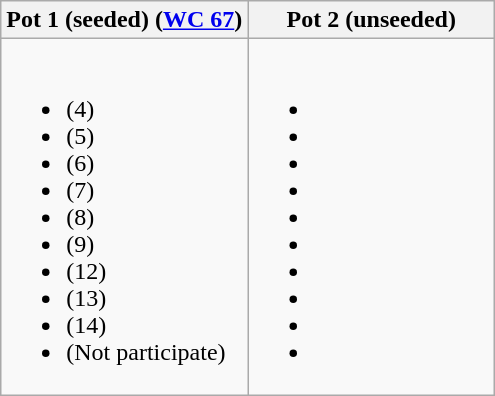<table class="wikitable">
<tr>
<th width=50%>Pot 1 (seeded) (<a href='#'>WC 67</a>)</th>
<th width=50%>Pot 2 (unseeded)</th>
</tr>
<tr style="vertical-align: top;">
<td><br><ul><li> (4)</li><li> (5)</li><li> (6)</li><li> (7)</li><li> (8)</li><li> (9)</li><li> (12)</li><li> (13)</li><li> (14)</li><li> (Not participate)</li></ul></td>
<td><br><ul><li></li><li></li><li></li><li></li><li></li><li></li><li></li><li></li><li></li><li></li></ul></td>
</tr>
</table>
